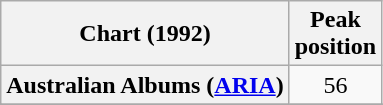<table class="wikitable sortable plainrowheaders" style="text-align:center">
<tr>
<th>Chart (1992)</th>
<th>Peak<br>position</th>
</tr>
<tr>
<th scope="row">Australian Albums (<a href='#'>ARIA</a>)</th>
<td>56</td>
</tr>
<tr>
</tr>
<tr>
</tr>
<tr>
</tr>
</table>
